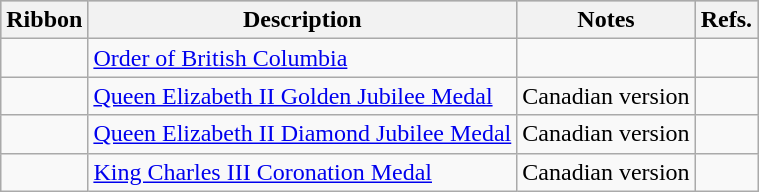<table class="wikitable">
<tr style="background:silver;" align="center">
<th>Ribbon</th>
<th>Description</th>
<th>Notes</th>
<th>Refs.</th>
</tr>
<tr>
<td></td>
<td><a href='#'>Order of British Columbia</a></td>
<td></td>
<td></td>
</tr>
<tr>
<td></td>
<td><a href='#'>Queen Elizabeth II Golden Jubilee Medal</a></td>
<td>Canadian version</td>
<td></td>
</tr>
<tr>
<td></td>
<td><a href='#'>Queen Elizabeth II Diamond Jubilee Medal</a></td>
<td>Canadian version</td>
<td></td>
</tr>
<tr>
<td></td>
<td><a href='#'>King Charles III Coronation Medal</a></td>
<td>Canadian version</td>
<td></td>
</tr>
</table>
